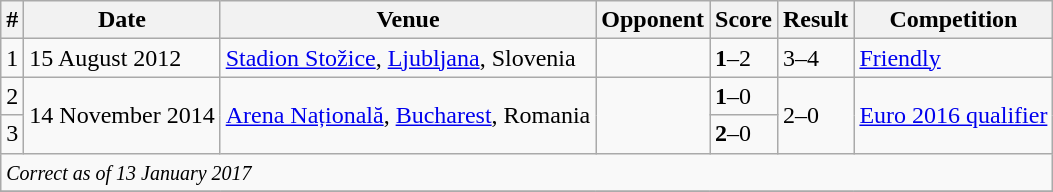<table class="wikitable sortable">
<tr>
<th>#</th>
<th>Date</th>
<th>Venue</th>
<th>Opponent</th>
<th>Score</th>
<th>Result</th>
<th>Competition</th>
</tr>
<tr>
<td>1</td>
<td>15 August 2012</td>
<td><a href='#'>Stadion Stožice</a>, <a href='#'>Ljubljana</a>, Slovenia</td>
<td></td>
<td><strong>1</strong>–2</td>
<td>3–4</td>
<td><a href='#'>Friendly</a></td>
</tr>
<tr>
<td>2</td>
<td rowspan="2">14 November 2014</td>
<td rowspan="2"><a href='#'>Arena Națională</a>, <a href='#'>Bucharest</a>, Romania</td>
<td rowspan="2"></td>
<td><strong>1</strong>–0</td>
<td rowspan="2">2–0</td>
<td rowspan="2"><a href='#'>Euro 2016 qualifier</a></td>
</tr>
<tr>
<td>3</td>
<td><strong>2</strong>–0</td>
</tr>
<tr>
<td colspan="12"><small><em>Correct as of 13 January 2017</em></small></td>
</tr>
<tr>
</tr>
</table>
